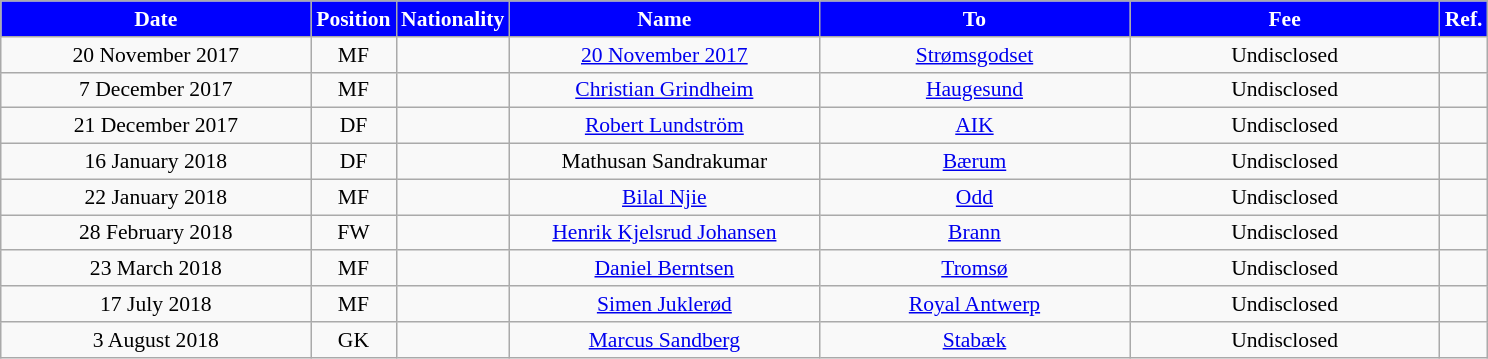<table class="wikitable"  style="text-align:center; font-size:90%; ">
<tr>
<th style="background:#00f; color:white; width:200px;">Date</th>
<th style="background:#00f; color:white; width:50px;">Position</th>
<th style="background:#00f; color:white; width:50px;">Nationality</th>
<th style="background:#00f; color:white; width:200px;">Name</th>
<th style="background:#00f; color:white; width:200px;">To</th>
<th style="background:#00f; color:white; width:200px;">Fee</th>
<th style="background:#00f; color:white; width:25px;">Ref.</th>
</tr>
<tr>
<td>20 November 2017</td>
<td>MF</td>
<td></td>
<td><a href='#'>20 November 2017</a></td>
<td><a href='#'>Strømsgodset</a></td>
<td>Undisclosed</td>
<td></td>
</tr>
<tr>
<td>7 December 2017</td>
<td>MF</td>
<td></td>
<td><a href='#'>Christian Grindheim</a></td>
<td><a href='#'>Haugesund</a></td>
<td>Undisclosed</td>
<td></td>
</tr>
<tr>
<td>21 December 2017</td>
<td>DF</td>
<td></td>
<td><a href='#'>Robert Lundström</a></td>
<td><a href='#'>AIK</a></td>
<td>Undisclosed</td>
<td></td>
</tr>
<tr>
<td>16 January 2018</td>
<td>DF</td>
<td></td>
<td>Mathusan Sandrakumar</td>
<td><a href='#'>Bærum</a></td>
<td>Undisclosed</td>
<td></td>
</tr>
<tr>
<td>22 January 2018</td>
<td>MF</td>
<td></td>
<td><a href='#'>Bilal Njie</a></td>
<td><a href='#'>Odd</a></td>
<td>Undisclosed</td>
<td></td>
</tr>
<tr>
<td>28 February 2018</td>
<td>FW</td>
<td></td>
<td><a href='#'>Henrik Kjelsrud Johansen</a></td>
<td><a href='#'>Brann</a></td>
<td>Undisclosed</td>
<td></td>
</tr>
<tr>
<td>23 March 2018</td>
<td>MF</td>
<td></td>
<td><a href='#'>Daniel Berntsen</a></td>
<td><a href='#'>Tromsø</a></td>
<td>Undisclosed</td>
<td></td>
</tr>
<tr>
<td>17 July 2018</td>
<td>MF</td>
<td></td>
<td><a href='#'>Simen Juklerød</a></td>
<td><a href='#'>Royal Antwerp</a></td>
<td>Undisclosed</td>
<td></td>
</tr>
<tr>
<td>3 August 2018</td>
<td>GK</td>
<td></td>
<td><a href='#'>Marcus Sandberg</a></td>
<td><a href='#'>Stabæk</a></td>
<td>Undisclosed</td>
<td></td>
</tr>
</table>
